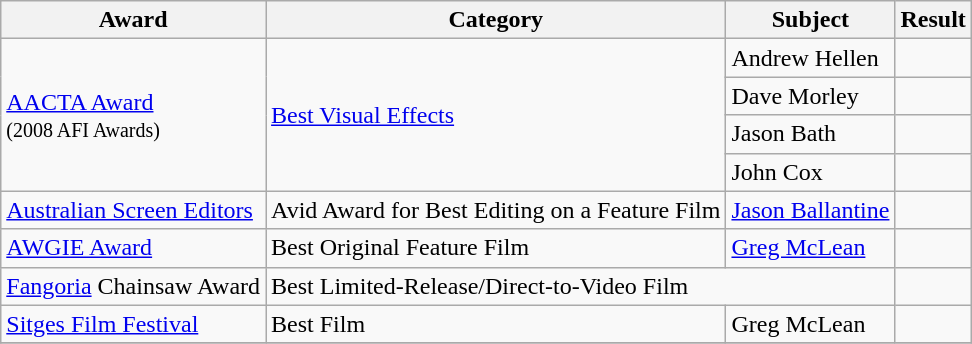<table class="wikitable">
<tr>
<th>Award</th>
<th>Category</th>
<th>Subject</th>
<th>Result</th>
</tr>
<tr>
<td rowspan=4><a href='#'>AACTA Award</a><br><small>(2008 AFI Awards)</small></td>
<td rowspan=4><a href='#'>Best Visual Effects</a></td>
<td>Andrew Hellen</td>
<td></td>
</tr>
<tr>
<td>Dave Morley</td>
<td></td>
</tr>
<tr>
<td>Jason Bath</td>
<td></td>
</tr>
<tr>
<td>John Cox</td>
<td></td>
</tr>
<tr>
<td><a href='#'>Australian Screen Editors</a></td>
<td>Avid Award for Best Editing on a Feature Film</td>
<td><a href='#'>Jason Ballantine</a></td>
<td></td>
</tr>
<tr>
<td><a href='#'>AWGIE Award</a></td>
<td>Best Original Feature Film</td>
<td><a href='#'>Greg McLean</a></td>
<td></td>
</tr>
<tr>
<td><a href='#'>Fangoria</a> Chainsaw Award</td>
<td colspan=2>Best Limited-Release/Direct-to-Video Film</td>
<td></td>
</tr>
<tr>
<td><a href='#'>Sitges Film Festival</a></td>
<td>Best Film</td>
<td>Greg McLean</td>
<td></td>
</tr>
<tr>
</tr>
</table>
